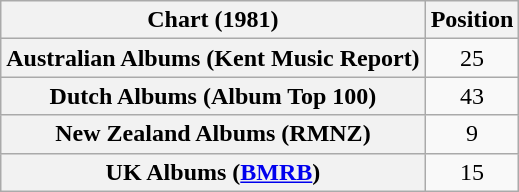<table class="wikitable sortable plainrowheaders" style="text-align:center">
<tr>
<th scope="col">Chart (1981)</th>
<th scope="col">Position</th>
</tr>
<tr>
<th scope="row">Australian Albums (Kent Music Report)</th>
<td>25</td>
</tr>
<tr>
<th scope="row">Dutch Albums (Album Top 100)</th>
<td>43</td>
</tr>
<tr>
<th scope="row">New Zealand Albums (RMNZ)</th>
<td>9</td>
</tr>
<tr>
<th scope="row">UK Albums (<a href='#'>BMRB</a>)</th>
<td>15</td>
</tr>
</table>
